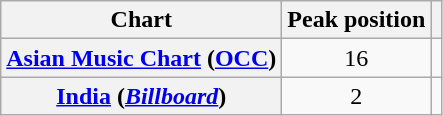<table class="wikitable plainrowheaders sortable" style="text-align:center;">
<tr>
<th>Chart</th>
<th>Peak position</th>
<th></th>
</tr>
<tr>
<th scope="row"><a href='#'>Asian Music Chart</a> (<a href='#'>OCC</a>)</th>
<td>16</td>
<td></td>
</tr>
<tr>
<th scope="row" ;><a href='#'>India</a> (<em><a href='#'>Billboard</a></em>)</th>
<td>2</td>
<td></td>
</tr>
</table>
